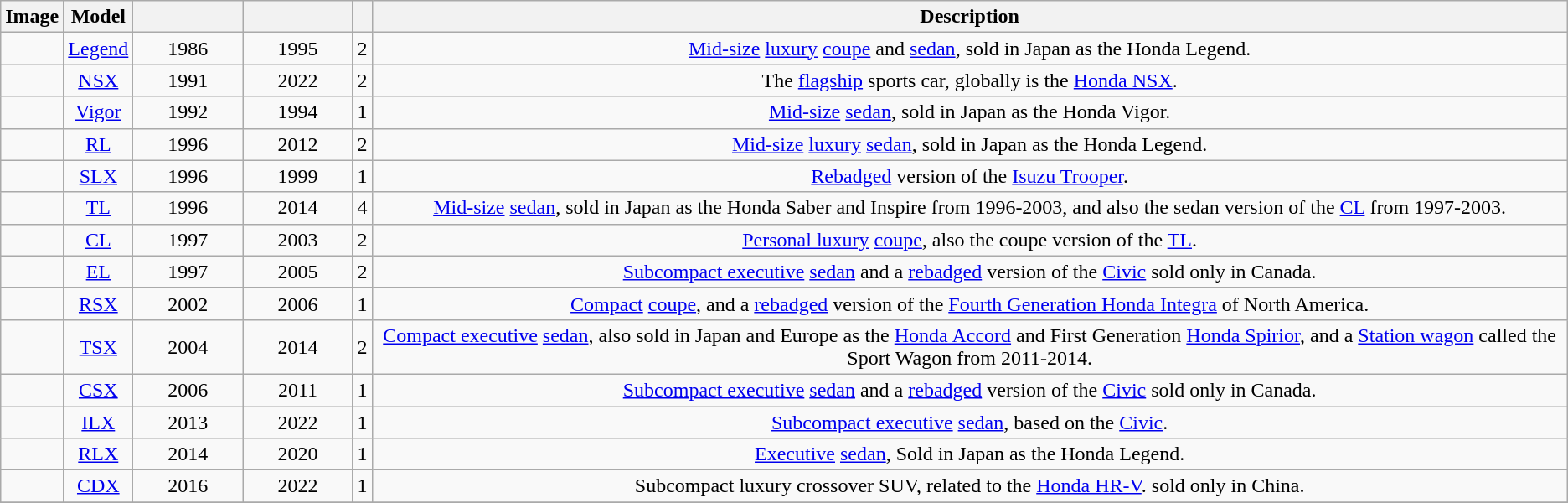<table class="wikitable sortable" style="text-align:center; width: %">
<tr>
<th>Image</th>
<th>Model</th>
<th width=80px></th>
<th width=80px></th>
<th></th>
<th>Description</th>
</tr>
<tr>
<td></td>
<td><a href='#'>Legend</a></td>
<td>1986</td>
<td align=center>1995</td>
<td align=center>2</td>
<td><a href='#'>Mid-size</a> <a href='#'>luxury</a> <a href='#'>coupe</a> and <a href='#'>sedan</a>, sold in Japan as the Honda Legend.</td>
</tr>
<tr>
<td></td>
<td><a href='#'>NSX</a></td>
<td>1991</td>
<td align=center>2022</td>
<td align=center>2</td>
<td>The <a href='#'>flagship</a> sports car, globally is the <a href='#'>Honda NSX</a>.</td>
</tr>
<tr>
<td></td>
<td><a href='#'>Vigor</a></td>
<td>1992</td>
<td align=center>1994</td>
<td align=center>1</td>
<td><a href='#'>Mid-size</a> <a href='#'>sedan</a>, sold in Japan as the Honda Vigor.</td>
</tr>
<tr>
<td></td>
<td><a href='#'>RL</a></td>
<td>1996</td>
<td align=center>2012</td>
<td align=center>2</td>
<td><a href='#'>Mid-size</a> <a href='#'>luxury</a> <a href='#'>sedan</a>, sold in Japan as the Honda Legend.</td>
</tr>
<tr>
<td></td>
<td><a href='#'>SLX</a></td>
<td>1996</td>
<td align=center>1999</td>
<td align=center>1</td>
<td><a href='#'>Rebadged</a> version of the <a href='#'>Isuzu Trooper</a>.</td>
</tr>
<tr>
<td></td>
<td><a href='#'>TL</a></td>
<td>1996</td>
<td align=center>2014</td>
<td align=center>4</td>
<td><a href='#'>Mid-size</a> <a href='#'>sedan</a>, sold in Japan as the Honda Saber and Inspire from 1996-2003, and also the sedan version of the <a href='#'>CL</a> from 1997-2003.</td>
</tr>
<tr>
<td></td>
<td><a href='#'>CL</a></td>
<td>1997</td>
<td align=center>2003</td>
<td align=center>2</td>
<td><a href='#'>Personal luxury</a> <a href='#'>coupe</a>, also the coupe version of the <a href='#'>TL</a>.</td>
</tr>
<tr>
<td></td>
<td><a href='#'>EL</a></td>
<td>1997</td>
<td align=center>2005</td>
<td align=center>2</td>
<td><a href='#'>Subcompact executive</a> <a href='#'>sedan</a> and a <a href='#'>rebadged</a> version of the <a href='#'>Civic</a> sold only in Canada.</td>
</tr>
<tr>
<td></td>
<td><a href='#'>RSX</a></td>
<td>2002</td>
<td align=center>2006</td>
<td align=center>1</td>
<td><a href='#'>Compact</a> <a href='#'>coupe</a>, and a <a href='#'>rebadged</a> version of the <a href='#'>Fourth Generation Honda Integra</a> of North America.</td>
</tr>
<tr>
<td></td>
<td><a href='#'>TSX</a></td>
<td>2004</td>
<td align=center>2014</td>
<td align=center>2</td>
<td><a href='#'>Compact executive</a> <a href='#'>sedan</a>, also sold in Japan and Europe as the <a href='#'>Honda Accord</a> and First Generation <a href='#'>Honda Spirior</a>, and a <a href='#'>Station wagon</a> called the Sport Wagon from 2011-2014.</td>
</tr>
<tr>
<td></td>
<td><a href='#'>CSX</a></td>
<td>2006</td>
<td align=center>2011</td>
<td align=center>1</td>
<td><a href='#'>Subcompact executive</a> <a href='#'>sedan</a> and a <a href='#'>rebadged</a> version of the <a href='#'>Civic</a> sold only in Canada.</td>
</tr>
<tr>
<td></td>
<td><a href='#'>ILX</a></td>
<td>2013</td>
<td align=center>2022</td>
<td align=center>1</td>
<td><a href='#'>Subcompact executive</a> <a href='#'>sedan</a>, based on the <a href='#'>Civic</a>.</td>
</tr>
<tr>
<td></td>
<td><a href='#'>RLX</a></td>
<td>2014</td>
<td align=center>2020</td>
<td align=center>1</td>
<td><a href='#'>Executive</a> <a href='#'>sedan</a>, Sold in Japan as the Honda Legend.</td>
</tr>
<tr>
<td></td>
<td><a href='#'>CDX</a></td>
<td>2016</td>
<td align=center>2022</td>
<td align=center>1</td>
<td>Subcompact luxury crossover SUV, related to the <a href='#'>Honda HR-V</a>. sold only in China.</td>
</tr>
<tr>
</tr>
</table>
